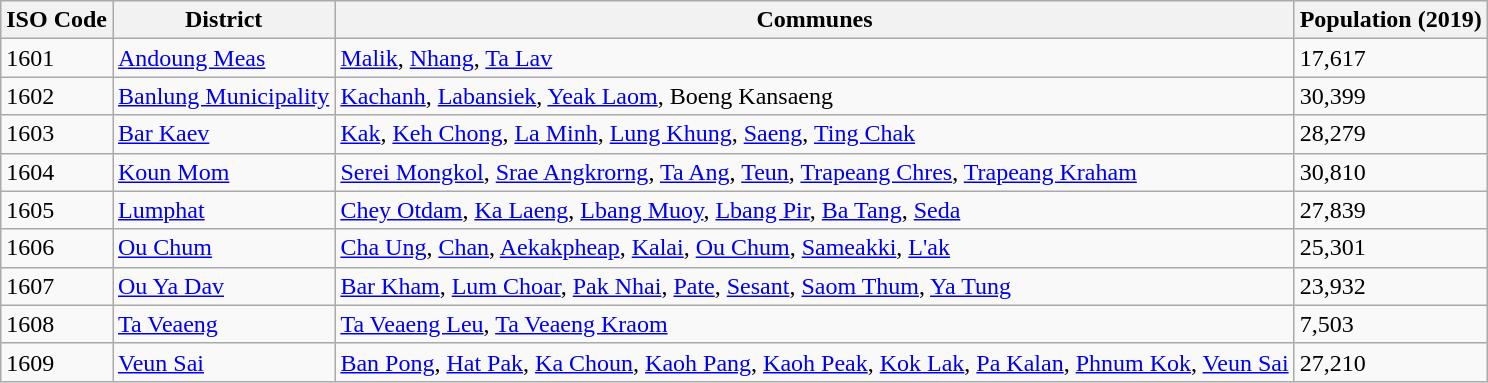<table class="wikitable sortable">
<tr>
<th>ISO Code</th>
<th>District</th>
<th>Communes</th>
<th>Population (2019)</th>
</tr>
<tr>
<td>1601</td>
<td><a href='#'>Andoung Meas</a></td>
<td><a href='#'>Malik</a>, <a href='#'>Nhang</a>, <a href='#'>Ta Lav</a></td>
<td>17,617</td>
</tr>
<tr>
<td>1602</td>
<td><a href='#'>Banlung Municipality</a></td>
<td><a href='#'>Kachanh</a>, <a href='#'>Labansiek</a>, <a href='#'>Yeak Laom</a>, Boeng Kansaeng</td>
<td>30,399</td>
</tr>
<tr>
<td>1603</td>
<td><a href='#'>Bar Kaev</a></td>
<td><a href='#'>Kak</a>, <a href='#'>Keh Chong</a>, <a href='#'>La Minh</a>, <a href='#'>Lung Khung</a>, <a href='#'>Saeng</a>, <a href='#'>Ting Chak</a></td>
<td>28,279</td>
</tr>
<tr>
<td>1604</td>
<td><a href='#'>Koun Mom</a></td>
<td><a href='#'>Serei Mongkol</a>, <a href='#'>Srae Angkrorng</a>, <a href='#'>Ta Ang</a>, <a href='#'>Teun</a>, <a href='#'>Trapeang Chres</a>, <a href='#'>Trapeang Kraham</a></td>
<td>30,810</td>
</tr>
<tr>
<td>1605</td>
<td><a href='#'>Lumphat</a></td>
<td><a href='#'>Chey Otdam</a>, <a href='#'>Ka Laeng</a>, <a href='#'>Lbang Muoy</a>, <a href='#'>Lbang Pir</a>, <a href='#'>Ba Tang</a>, <a href='#'>Seda</a></td>
<td>27,839</td>
</tr>
<tr>
<td>1606</td>
<td><a href='#'>Ou Chum</a></td>
<td><a href='#'>Cha Ung</a>, <a href='#'>Chan</a>, <a href='#'>Aekakpheap</a>, <a href='#'>Kalai</a>, <a href='#'>Ou Chum</a>, <a href='#'>Sameakki</a>, <a href='#'>L'ak</a></td>
<td>25,301</td>
</tr>
<tr>
<td>1607</td>
<td><a href='#'>Ou Ya Dav</a></td>
<td><a href='#'>Bar Kham</a>, <a href='#'>Lum Choar</a>, <a href='#'>Pak Nhai</a>, <a href='#'>Pate</a>, <a href='#'>Sesant</a>, <a href='#'>Saom Thum</a>, <a href='#'>Ya Tung</a></td>
<td>23,932</td>
</tr>
<tr>
<td>1608</td>
<td><a href='#'>Ta Veaeng</a></td>
<td><a href='#'>Ta Veaeng Leu</a>, <a href='#'>Ta Veaeng Kraom</a></td>
<td>7,503</td>
</tr>
<tr>
<td>1609</td>
<td><a href='#'>Veun Sai</a></td>
<td><a href='#'>Ban Pong</a>, <a href='#'>Hat Pak</a>, <a href='#'>Ka Choun</a>, <a href='#'>Kaoh Pang</a>, <a href='#'>Kaoh Peak</a>, <a href='#'>Kok Lak</a>, <a href='#'>Pa Kalan</a>, <a href='#'>Phnum Kok</a>, <a href='#'>Veun Sai</a></td>
<td>27,210</td>
</tr>
</table>
